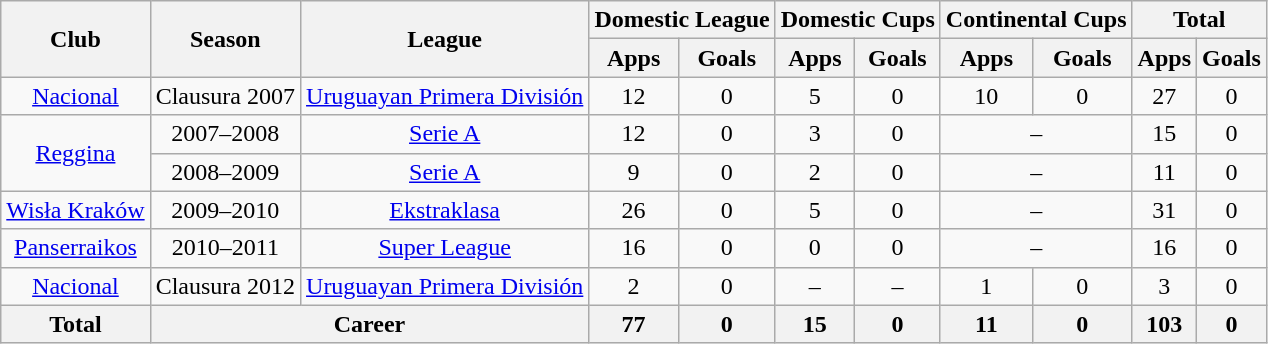<table class="wikitable" style="text-align: center;">
<tr>
<th rowspan="2">Club</th>
<th rowspan="2">Season</th>
<th rowspan="2">League</th>
<th colspan="2">Domestic League</th>
<th colspan="2">Domestic Cups</th>
<th colspan="2">Continental Cups</th>
<th colspan="2">Total</th>
</tr>
<tr>
<th>Apps</th>
<th>Goals</th>
<th>Apps</th>
<th>Goals</th>
<th>Apps</th>
<th>Goals</th>
<th>Apps</th>
<th>Goals</th>
</tr>
<tr>
<td rowspan="1" valign="center"><a href='#'>Nacional</a></td>
<td>Clausura 2007</td>
<td><a href='#'>Uruguayan Primera División</a></td>
<td>12</td>
<td>0</td>
<td>5</td>
<td>0</td>
<td>10</td>
<td>0</td>
<td>27</td>
<td>0</td>
</tr>
<tr>
<td rowspan="2" valign="center"><a href='#'>Reggina</a></td>
<td>2007–2008</td>
<td><a href='#'>Serie A</a></td>
<td>12</td>
<td>0</td>
<td>3</td>
<td>0</td>
<td colspan="2">–</td>
<td>15</td>
<td>0</td>
</tr>
<tr>
<td>2008–2009</td>
<td><a href='#'>Serie A</a></td>
<td>9</td>
<td>0</td>
<td>2</td>
<td>0</td>
<td colspan="2">–</td>
<td>11</td>
<td>0</td>
</tr>
<tr>
<td rowspan="1" valign="center"><a href='#'>Wisła Kraków</a></td>
<td>2009–2010</td>
<td><a href='#'>Ekstraklasa</a></td>
<td>26</td>
<td>0</td>
<td>5</td>
<td>0</td>
<td colspan="2">–</td>
<td>31</td>
<td>0</td>
</tr>
<tr>
<td rowspan="1" valign="center"><a href='#'>Panserraikos</a></td>
<td>2010–2011</td>
<td><a href='#'>Super League</a></td>
<td>16</td>
<td>0</td>
<td>0</td>
<td>0</td>
<td colspan="2">–</td>
<td>16</td>
<td>0</td>
</tr>
<tr>
<td rowspan="1" valign="center"><a href='#'>Nacional</a></td>
<td>Clausura 2012</td>
<td><a href='#'>Uruguayan Primera División</a></td>
<td>2</td>
<td>0</td>
<td>–</td>
<td>–</td>
<td>1</td>
<td>0</td>
<td>3</td>
<td>0</td>
</tr>
<tr>
<th colspan="1">Total</th>
<th colspan="2">Career</th>
<th>77</th>
<th>0</th>
<th>15</th>
<th>0</th>
<th>11</th>
<th>0</th>
<th>103</th>
<th>0</th>
</tr>
</table>
